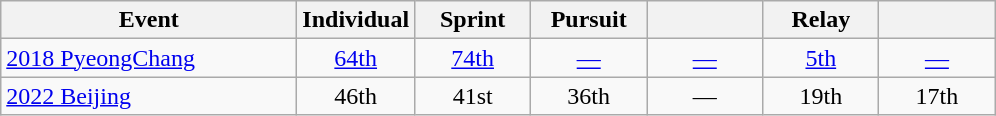<table class="wikitable" style="text-align: center;">
<tr ">
<th style="width:190px;">Event</th>
<th style="width:70px;">Individual</th>
<th style="width:70px;">Sprint</th>
<th style="width:70px;">Pursuit</th>
<th style="width:70px;"></th>
<th style="width:70px;">Relay</th>
<th style="width:70px;"></th>
</tr>
<tr>
<td align=left> <a href='#'>2018 PyeongChang</a></td>
<td><a href='#'>64th</a></td>
<td><a href='#'>74th</a></td>
<td><a href='#'>—</a></td>
<td><a href='#'>—</a></td>
<td><a href='#'>5th</a></td>
<td><a href='#'>—</a></td>
</tr>
<tr>
<td align=left> <a href='#'>2022 Beijing</a></td>
<td>46th</td>
<td>41st</td>
<td>36th</td>
<td>—</td>
<td>19th</td>
<td>17th</td>
</tr>
</table>
